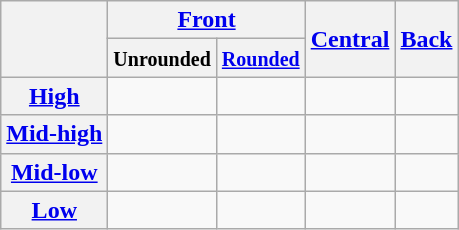<table class="wikitable" style="text-align:center">
<tr>
<th rowspan="2"></th>
<th colspan="2"><a href='#'>Front</a></th>
<th rowspan="2"><a href='#'>Central</a></th>
<th rowspan="2"><a href='#'>Back</a></th>
</tr>
<tr>
<th><small>Unrounded</small></th>
<th><small><a href='#'>Rounded</a></small></th>
</tr>
<tr>
<th><a href='#'>High</a></th>
<td> </td>
<td></td>
<td> </td>
<td> </td>
</tr>
<tr>
<th><a href='#'>Mid-high</a></th>
<td> </td>
<td></td>
<td></td>
<td> </td>
</tr>
<tr>
<th><a href='#'>Mid-low</a></th>
<td> </td>
<td></td>
<td></td>
<td></td>
</tr>
<tr>
<th><a href='#'>Low</a></th>
<td> </td>
<td></td>
<td> </td>
<td> </td>
</tr>
</table>
